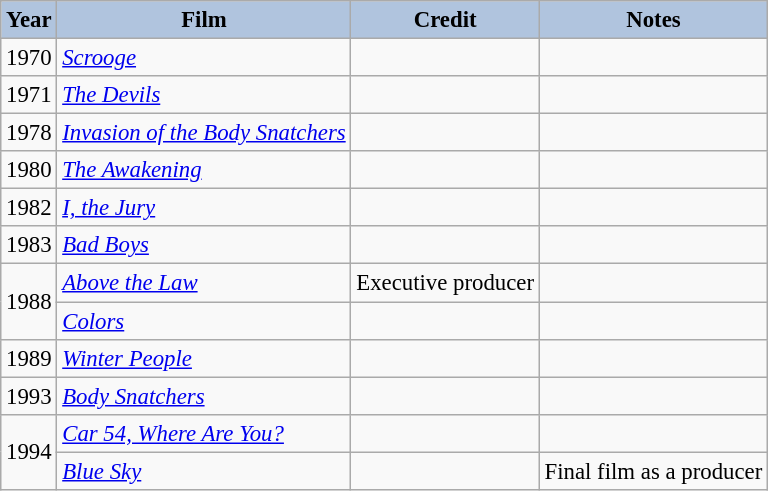<table class="wikitable" style="font-size:95%;">
<tr>
<th style="background:#B0C4DE;">Year</th>
<th style="background:#B0C4DE;">Film</th>
<th style="background:#B0C4DE;">Credit</th>
<th style="background:#B0C4DE;">Notes</th>
</tr>
<tr>
<td>1970</td>
<td><em><a href='#'>Scrooge</a></em></td>
<td></td>
<td></td>
</tr>
<tr>
<td>1971</td>
<td><em><a href='#'>The Devils</a></em></td>
<td></td>
<td></td>
</tr>
<tr>
<td>1978</td>
<td><em><a href='#'>Invasion of the Body Snatchers</a></em></td>
<td></td>
<td></td>
</tr>
<tr>
<td>1980</td>
<td><em><a href='#'>The Awakening</a></em></td>
<td></td>
<td></td>
</tr>
<tr>
<td>1982</td>
<td><em><a href='#'>I, the Jury</a></em></td>
<td></td>
<td></td>
</tr>
<tr>
<td>1983</td>
<td><em><a href='#'>Bad Boys</a></em></td>
<td></td>
<td></td>
</tr>
<tr>
<td rowspan=2>1988</td>
<td><em><a href='#'>Above the Law</a></em></td>
<td>Executive producer</td>
<td></td>
</tr>
<tr>
<td><em><a href='#'>Colors</a></em></td>
<td></td>
<td></td>
</tr>
<tr>
<td>1989</td>
<td><em><a href='#'>Winter People</a></em></td>
<td></td>
<td></td>
</tr>
<tr>
<td>1993</td>
<td><em><a href='#'>Body Snatchers</a></em></td>
<td></td>
<td></td>
</tr>
<tr>
<td rowspan=2>1994</td>
<td><em><a href='#'>Car 54, Where Are You?</a></em></td>
<td></td>
<td></td>
</tr>
<tr>
<td><em><a href='#'>Blue Sky</a></em></td>
<td></td>
<td>Final film as a producer</td>
</tr>
</table>
